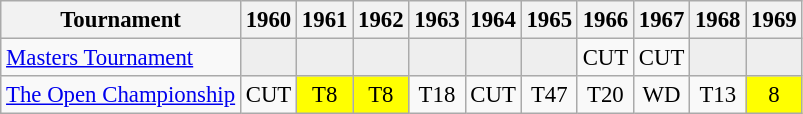<table class="wikitable" style="font-size:95%;text-align:center;">
<tr>
<th>Tournament</th>
<th>1960</th>
<th>1961</th>
<th>1962</th>
<th>1963</th>
<th>1964</th>
<th>1965</th>
<th>1966</th>
<th>1967</th>
<th>1968</th>
<th>1969</th>
</tr>
<tr>
<td align=left><a href='#'>Masters Tournament</a></td>
<td style="background:#eeeeee;"></td>
<td style="background:#eeeeee;"></td>
<td style="background:#eeeeee;"></td>
<td style="background:#eeeeee;"></td>
<td style="background:#eeeeee;"></td>
<td style="background:#eeeeee;"></td>
<td>CUT</td>
<td>CUT</td>
<td style="background:#eeeeee;"></td>
<td style="background:#eeeeee;"></td>
</tr>
<tr>
<td align=left><a href='#'>The Open Championship</a></td>
<td>CUT</td>
<td style="background:yellow;">T8</td>
<td style="background:yellow;">T8</td>
<td>T18</td>
<td>CUT</td>
<td>T47</td>
<td>T20</td>
<td>WD</td>
<td>T13</td>
<td style="background:yellow;">8</td>
</tr>
</table>
